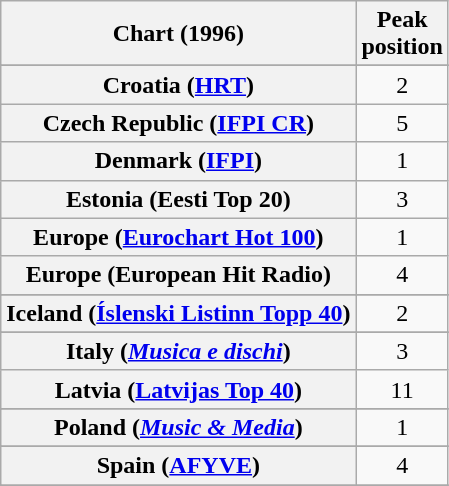<table class="wikitable sortable plainrowheaders" style="text-align:center">
<tr>
<th>Chart (1996)</th>
<th>Peak<br>position</th>
</tr>
<tr>
</tr>
<tr>
</tr>
<tr>
</tr>
<tr>
</tr>
<tr>
</tr>
<tr>
<th scope="row">Croatia (<a href='#'>HRT</a>)</th>
<td style="text-align:center;">2</td>
</tr>
<tr>
<th scope="row">Czech Republic (<a href='#'>IFPI CR</a>)</th>
<td>5</td>
</tr>
<tr>
<th scope="row">Denmark (<a href='#'>IFPI</a>)</th>
<td>1</td>
</tr>
<tr>
<th scope="row">Estonia (Eesti Top 20)</th>
<td align="center">3</td>
</tr>
<tr>
<th scope="row">Europe (<a href='#'>Eurochart Hot 100</a>)</th>
<td>1</td>
</tr>
<tr>
<th scope="row">Europe (European Hit Radio)</th>
<td align="center">4</td>
</tr>
<tr>
</tr>
<tr>
</tr>
<tr>
</tr>
<tr>
<th scope="row">Iceland (<a href='#'>Íslenski Listinn Topp 40</a>)</th>
<td>2</td>
</tr>
<tr>
</tr>
<tr>
<th scope="row">Italy (<em><a href='#'>Musica e dischi</a></em>)</th>
<td>3</td>
</tr>
<tr>
<th scope="row">Latvia (<a href='#'>Latvijas Top 40</a>)</th>
<td>11</td>
</tr>
<tr>
</tr>
<tr>
</tr>
<tr>
</tr>
<tr>
</tr>
<tr>
<th scope="row">Poland (<em><a href='#'>Music & Media</a></em>)</th>
<td style="text-align:center;">1</td>
</tr>
<tr>
</tr>
<tr>
<th scope="row">Spain (<a href='#'>AFYVE</a>)</th>
<td>4</td>
</tr>
<tr>
</tr>
<tr>
</tr>
<tr>
</tr>
</table>
